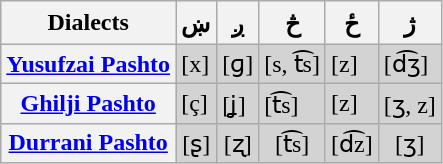<table class="wikitable" align="center">
<tr>
<th style="padding:5px;">Dialects</th>
<th align = «center»><span>ښ</span></th>
<th align = «center»><span>ږ</span></th>
<th align = «center»><span>څ</span></th>
<th align = «center»><span>ځ</span></th>
<th align = «center»><span>ژ</span></th>
</tr>
<tr style="background:LightGrey">
<th align = «left»><a href='#'>Yusufzai Pashto</a></th>
<td align = «center»>[x]</td>
<td align = «center»>[ɡ]</td>
<td align = «center»>[s, t͡s]</td>
<td align = «center»>[z]</td>
<td align = «center»>[d͡ʒ]</td>
</tr>
<tr style="background:LightGrey">
<th align = «left»><a href='#'>Ghilji Pashto</a></th>
<td align = «center»>[ç]</td>
<td align = «center»>[ʝ]</td>
<td align = «center»>[t͡s]</td>
<td align = «center»>[z]</td>
<td align = «center»>[ʒ, z]</td>
</tr>
<tr style="background:LightGrey">
<th align = «left»><a href='#'>Durrani Pashto</a></th>
<td align = "center">[ʂ]</td>
<td align = "center">[ʐ]</td>
<td align = "center">[t͡s]</td>
<td align = "center">[d͡z]</td>
<td align = "center">[ʒ]</td>
</tr>
</table>
